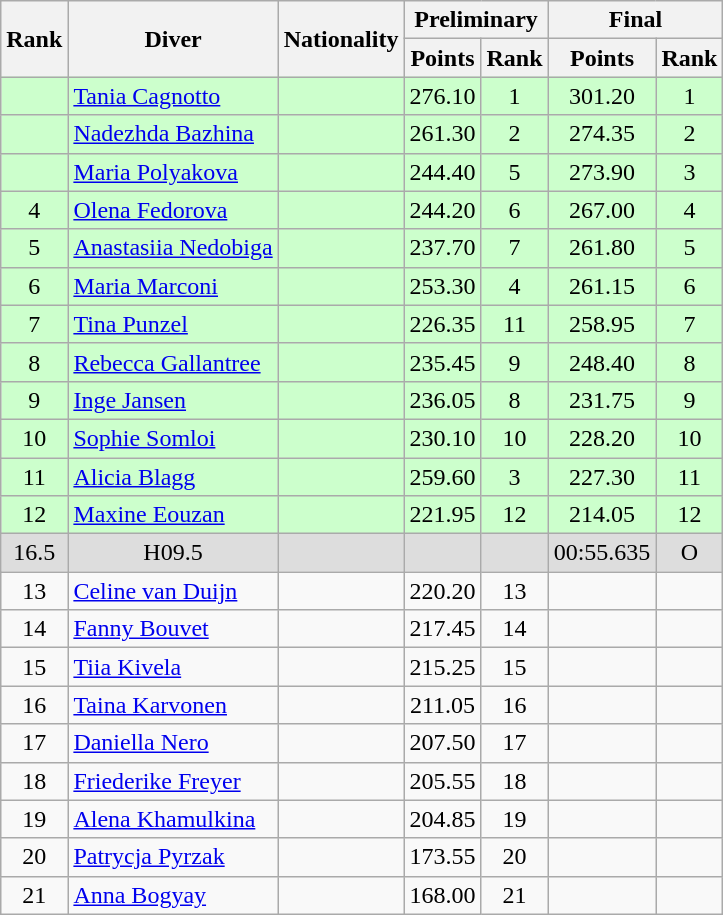<table class="wikitable sortable" style="text-align:center">
<tr>
<th rowspan=2>Rank</th>
<th rowspan=2>Diver</th>
<th rowspan=2>Nationality</th>
<th colspan="2">Preliminary</th>
<th colspan="2">Final</th>
</tr>
<tr>
<th>Points</th>
<th>Rank</th>
<th>Points</th>
<th>Rank</th>
</tr>
<tr bgcolor=ccffcc>
<td></td>
<td align=left><a href='#'>Tania Cagnotto</a></td>
<td align=left></td>
<td>276.10</td>
<td>1</td>
<td>301.20</td>
<td>1</td>
</tr>
<tr bgcolor=ccffcc>
<td></td>
<td align=left><a href='#'>Nadezhda Bazhina</a></td>
<td align=left></td>
<td>261.30</td>
<td>2</td>
<td>274.35</td>
<td>2</td>
</tr>
<tr bgcolor=ccffcc>
<td></td>
<td align=left><a href='#'>Maria Polyakova</a></td>
<td align=left></td>
<td>244.40</td>
<td>5</td>
<td>273.90</td>
<td>3</td>
</tr>
<tr bgcolor=ccffcc>
<td>4</td>
<td align=left><a href='#'>Olena Fedorova</a></td>
<td align=left></td>
<td>244.20</td>
<td>6</td>
<td>267.00</td>
<td>4</td>
</tr>
<tr bgcolor=ccffcc>
<td>5</td>
<td align=left><a href='#'>Anastasiia Nedobiga</a></td>
<td align=left></td>
<td>237.70</td>
<td>7</td>
<td>261.80</td>
<td>5</td>
</tr>
<tr bgcolor=ccffcc>
<td>6</td>
<td align=left><a href='#'>Maria Marconi</a></td>
<td align=left></td>
<td>253.30</td>
<td>4</td>
<td>261.15</td>
<td>6</td>
</tr>
<tr bgcolor=ccffcc>
<td>7</td>
<td align=left><a href='#'>Tina Punzel</a></td>
<td align=left></td>
<td>226.35</td>
<td>11</td>
<td>258.95</td>
<td>7</td>
</tr>
<tr bgcolor=ccffcc>
<td>8</td>
<td align=left><a href='#'>Rebecca Gallantree</a></td>
<td align=left></td>
<td>235.45</td>
<td>9</td>
<td>248.40</td>
<td>8</td>
</tr>
<tr bgcolor=ccffcc>
<td>9</td>
<td align=left><a href='#'>Inge Jansen</a></td>
<td align=left></td>
<td>236.05</td>
<td>8</td>
<td>231.75</td>
<td>9</td>
</tr>
<tr bgcolor=ccffcc>
<td>10</td>
<td align=left><a href='#'>Sophie Somloi</a></td>
<td align=left></td>
<td>230.10</td>
<td>10</td>
<td>228.20</td>
<td>10</td>
</tr>
<tr bgcolor=ccffcc>
<td>11</td>
<td align=left><a href='#'>Alicia Blagg</a></td>
<td align=left></td>
<td>259.60</td>
<td>3</td>
<td>227.30</td>
<td>11</td>
</tr>
<tr bgcolor=ccffcc>
<td>12</td>
<td align=left><a href='#'>Maxine Eouzan</a></td>
<td align=left></td>
<td>221.95</td>
<td>12</td>
<td>214.05</td>
<td>12</td>
</tr>
<tr bgcolor=#DDDDDD>
<td><span>16.5</span></td>
<td><span>H09.5</span></td>
<td></td>
<td></td>
<td></td>
<td><span>00:55.635</span></td>
<td><span>O</span></td>
</tr>
<tr>
<td>13</td>
<td align=left><a href='#'>Celine van Duijn</a></td>
<td align=left></td>
<td>220.20</td>
<td>13</td>
<td></td>
<td></td>
</tr>
<tr>
<td>14</td>
<td align=left><a href='#'>Fanny Bouvet</a></td>
<td align=left></td>
<td>217.45</td>
<td>14</td>
<td></td>
<td></td>
</tr>
<tr>
<td>15</td>
<td align=left><a href='#'>Tiia Kivela</a></td>
<td align=left></td>
<td>215.25</td>
<td>15</td>
<td></td>
<td></td>
</tr>
<tr>
<td>16</td>
<td align=left><a href='#'>Taina Karvonen</a></td>
<td align=left></td>
<td>211.05</td>
<td>16</td>
<td></td>
<td></td>
</tr>
<tr>
<td>17</td>
<td align=left><a href='#'>Daniella Nero</a></td>
<td align=left></td>
<td>207.50</td>
<td>17</td>
<td></td>
<td></td>
</tr>
<tr>
<td>18</td>
<td align=left><a href='#'>Friederike Freyer</a></td>
<td align=left></td>
<td>205.55</td>
<td>18</td>
<td></td>
<td></td>
</tr>
<tr>
<td>19</td>
<td align=left><a href='#'>Alena Khamulkina</a></td>
<td align=left></td>
<td>204.85</td>
<td>19</td>
<td></td>
<td></td>
</tr>
<tr>
<td>20</td>
<td align=left><a href='#'>Patrycja Pyrzak</a></td>
<td align=left></td>
<td>173.55</td>
<td>20</td>
<td></td>
<td></td>
</tr>
<tr>
<td>21</td>
<td align=left><a href='#'>Anna Bogyay</a></td>
<td align=left></td>
<td>168.00</td>
<td>21</td>
<td></td>
<td></td>
</tr>
</table>
